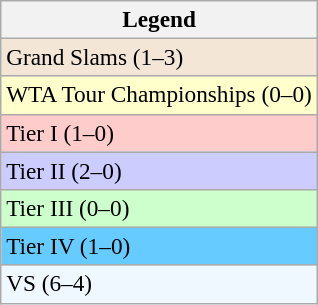<table class=wikitable style="font-size:97%">
<tr>
<th>Legend</th>
</tr>
<tr style="background:#f3e6d7;">
<td>Grand Slams (1–3)</td>
</tr>
<tr style="background:#ffc;">
<td>WTA Tour Championships (0–0)</td>
</tr>
<tr style="background:#fcc;">
<td>Tier I (1–0)</td>
</tr>
<tr style="background:#ccf;">
<td>Tier II (2–0)</td>
</tr>
<tr style="background:#cfc;">
<td>Tier III (0–0)</td>
</tr>
<tr style="background:#6cf;">
<td>Tier IV (1–0)</td>
</tr>
<tr style="background:#f0f8ff;">
<td>VS (6–4)</td>
</tr>
</table>
